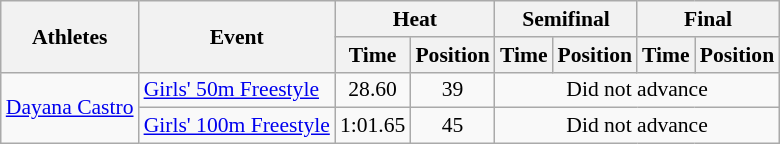<table class="wikitable" border="1" style="font-size:90%">
<tr>
<th rowspan=2>Athletes</th>
<th rowspan=2>Event</th>
<th colspan=2>Heat</th>
<th colspan=2>Semifinal</th>
<th colspan=2>Final</th>
</tr>
<tr>
<th>Time</th>
<th>Position</th>
<th>Time</th>
<th>Position</th>
<th>Time</th>
<th>Position</th>
</tr>
<tr>
<td rowspan=2><a href='#'>Dayana Castro</a></td>
<td><a href='#'>Girls' 50m Freestyle</a></td>
<td align=center>28.60</td>
<td align=center>39</td>
<td colspan="4" align=center>Did not advance</td>
</tr>
<tr>
<td><a href='#'>Girls' 100m Freestyle</a></td>
<td align=center>1:01.65</td>
<td align=center>45</td>
<td colspan="4" align=center>Did not advance</td>
</tr>
</table>
